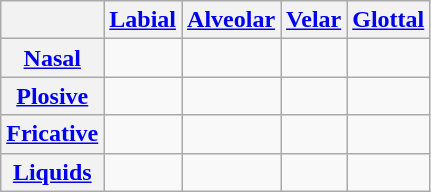<table class="wikitable" style="text-align: center;">
<tr>
<th></th>
<th><a href='#'>Labial</a></th>
<th><a href='#'>Alveolar</a></th>
<th><a href='#'>Velar</a></th>
<th><a href='#'>Glottal</a></th>
</tr>
<tr>
<th><a href='#'>Nasal</a></th>
<td></td>
<td></td>
<td></td>
<td></td>
</tr>
<tr>
<th><a href='#'>Plosive</a></th>
<td></td>
<td></td>
<td></td>
<td></td>
</tr>
<tr>
<th><a href='#'>Fricative</a></th>
<td>  </td>
<td></td>
<td></td>
<td></td>
</tr>
<tr>
<th><a href='#'>Liquids</a></th>
<td></td>
<td> </td>
<td></td>
<td></td>
</tr>
</table>
